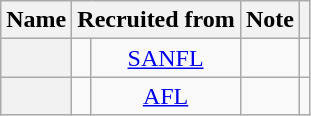<table class="wikitable sortable plainrowheaders" style="text-align:center;">
<tr>
<th scope="col">Name</th>
<th colspan=2>Recruited from</th>
<th scope="col">Note</th>
<th class="unsortable"></th>
</tr>
<tr>
<th scope="row"></th>
<td></td>
<td><a href='#'>SANFL</a></td>
<td></td>
<td></td>
</tr>
<tr>
<th scope="row"></th>
<td></td>
<td><a href='#'>AFL</a></td>
<td></td>
<td></td>
</tr>
</table>
